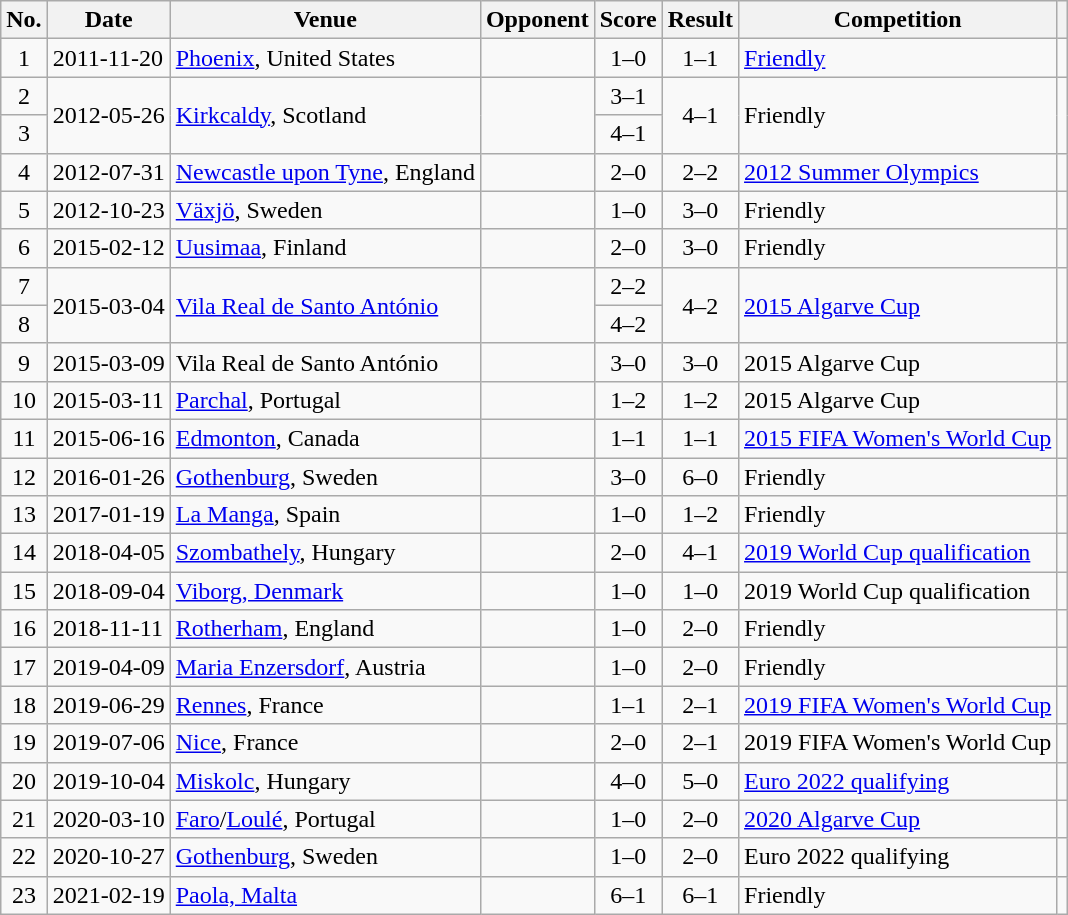<table class="wikitable sortable">
<tr>
<th scope="col">No.</th>
<th scope="col">Date</th>
<th scope="col">Venue</th>
<th scope="col">Opponent</th>
<th scope="col">Score</th>
<th scope="col">Result</th>
<th scope="col">Competition</th>
<th scope="col"></th>
</tr>
<tr>
<td align="center">1</td>
<td>2011-11-20</td>
<td><a href='#'>Phoenix</a>, United States</td>
<td></td>
<td align="center">1–0</td>
<td align="center">1–1</td>
<td><a href='#'>Friendly</a></td>
<td></td>
</tr>
<tr>
<td align="center">2</td>
<td rowspan="2">2012-05-26</td>
<td rowspan="2"><a href='#'>Kirkcaldy</a>, Scotland</td>
<td rowspan="2"></td>
<td align="center">3–1</td>
<td rowspan="2" style="text-align:center">4–1</td>
<td rowspan="2">Friendly</td>
<td rowspan="2"></td>
</tr>
<tr>
<td align="center">3</td>
<td align="center">4–1</td>
</tr>
<tr>
<td align="center">4</td>
<td>2012-07-31</td>
<td><a href='#'>Newcastle upon Tyne</a>, England</td>
<td></td>
<td align="center">2–0</td>
<td align="center">2–2</td>
<td><a href='#'>2012 Summer Olympics</a></td>
<td></td>
</tr>
<tr>
<td align="center">5</td>
<td>2012-10-23</td>
<td><a href='#'>Växjö</a>, Sweden</td>
<td></td>
<td align="center">1–0</td>
<td align="center">3–0</td>
<td>Friendly</td>
<td></td>
</tr>
<tr>
<td align="center">6</td>
<td>2015-02-12</td>
<td><a href='#'>Uusimaa</a>, Finland</td>
<td></td>
<td align="center">2–0</td>
<td align="center">3–0</td>
<td>Friendly</td>
<td></td>
</tr>
<tr>
<td align="center">7</td>
<td rowspan="2">2015-03-04</td>
<td rowspan="2"><a href='#'>Vila Real de Santo António</a></td>
<td rowspan="2"></td>
<td align="center">2–2</td>
<td rowspan="2" style="text-align:center">4–2</td>
<td rowspan="2"><a href='#'>2015 Algarve Cup</a></td>
<td rowspan="2"></td>
</tr>
<tr>
<td align="center">8</td>
<td align="center">4–2</td>
</tr>
<tr>
<td align="center">9</td>
<td>2015-03-09</td>
<td>Vila Real de Santo António</td>
<td></td>
<td align="center">3–0</td>
<td align="center">3–0</td>
<td>2015 Algarve Cup</td>
<td></td>
</tr>
<tr>
<td align="center">10</td>
<td>2015-03-11</td>
<td><a href='#'>Parchal</a>, Portugal</td>
<td></td>
<td align="center">1–2</td>
<td align="center">1–2</td>
<td>2015 Algarve Cup</td>
<td></td>
</tr>
<tr>
<td align="center">11</td>
<td>2015-06-16</td>
<td><a href='#'>Edmonton</a>, Canada</td>
<td></td>
<td align="center">1–1</td>
<td align="center">1–1</td>
<td><a href='#'>2015 FIFA Women's World Cup</a></td>
<td></td>
</tr>
<tr>
<td align="center">12</td>
<td>2016-01-26</td>
<td><a href='#'>Gothenburg</a>, Sweden</td>
<td></td>
<td align="center">3–0</td>
<td align="center">6–0</td>
<td>Friendly</td>
<td></td>
</tr>
<tr>
<td align="center">13</td>
<td>2017-01-19</td>
<td><a href='#'>La Manga</a>, Spain</td>
<td></td>
<td align="center">1–0</td>
<td align="center">1–2</td>
<td>Friendly</td>
<td></td>
</tr>
<tr>
<td align="center">14</td>
<td>2018-04-05</td>
<td><a href='#'>Szombathely</a>, Hungary</td>
<td></td>
<td align="center">2–0</td>
<td align="center">4–1</td>
<td><a href='#'>2019 World Cup qualification</a></td>
<td></td>
</tr>
<tr>
<td align="center">15</td>
<td>2018-09-04</td>
<td><a href='#'>Viborg, Denmark</a></td>
<td></td>
<td align="center">1–0</td>
<td align="center">1–0</td>
<td>2019 World Cup qualification</td>
<td></td>
</tr>
<tr>
<td align="center">16</td>
<td>2018-11-11</td>
<td><a href='#'>Rotherham</a>, England</td>
<td></td>
<td align="center">1–0</td>
<td align="center">2–0</td>
<td>Friendly</td>
<td></td>
</tr>
<tr>
<td align="center">17</td>
<td>2019-04-09</td>
<td><a href='#'>Maria Enzersdorf</a>, Austria</td>
<td></td>
<td align="center">1–0</td>
<td align="center">2–0</td>
<td>Friendly</td>
<td></td>
</tr>
<tr>
<td align="center">18</td>
<td>2019-06-29</td>
<td><a href='#'>Rennes</a>, France</td>
<td></td>
<td align="center">1–1</td>
<td align="center">2–1</td>
<td><a href='#'>2019 FIFA Women's World Cup</a></td>
<td></td>
</tr>
<tr>
<td align="center">19</td>
<td>2019-07-06</td>
<td><a href='#'>Nice</a>, France</td>
<td></td>
<td align="center">2–0</td>
<td align="center">2–1</td>
<td>2019 FIFA Women's World Cup</td>
<td></td>
</tr>
<tr>
<td align="center">20</td>
<td>2019-10-04</td>
<td><a href='#'>Miskolc</a>, Hungary</td>
<td></td>
<td align="center">4–0</td>
<td align="center">5–0</td>
<td><a href='#'>Euro 2022 qualifying</a></td>
<td></td>
</tr>
<tr>
<td align="center">21</td>
<td>2020-03-10</td>
<td><a href='#'>Faro</a>/<a href='#'>Loulé</a>, Portugal</td>
<td></td>
<td align="center">1–0</td>
<td align="center">2–0</td>
<td><a href='#'>2020 Algarve Cup</a></td>
<td></td>
</tr>
<tr>
<td align="center">22</td>
<td>2020-10-27</td>
<td><a href='#'>Gothenburg</a>, Sweden</td>
<td></td>
<td align="center">1–0</td>
<td align="center">2–0</td>
<td>Euro 2022 qualifying</td>
<td></td>
</tr>
<tr>
<td align="center">23</td>
<td>2021-02-19</td>
<td><a href='#'>Paola, Malta</a></td>
<td></td>
<td align="center">6–1</td>
<td align="center">6–1</td>
<td>Friendly</td>
<td></td>
</tr>
</table>
